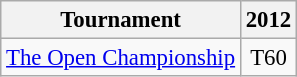<table class="wikitable" style="font-size:95%;text-align:center;">
<tr>
<th>Tournament</th>
<th>2012</th>
</tr>
<tr>
<td align=left><a href='#'>The Open Championship</a></td>
<td>T60</td>
</tr>
</table>
